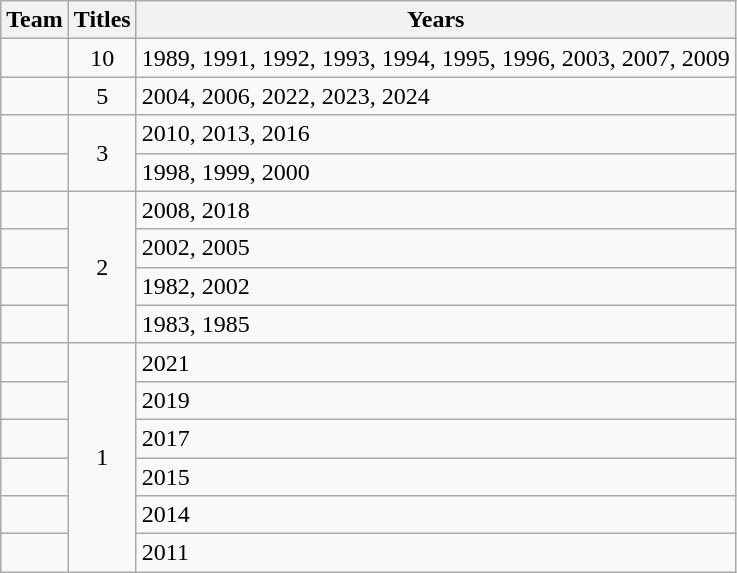<table class="wikitable sortable" style="text-align:center">
<tr>
<th>Team</th>
<th>Titles</th>
<th>Years</th>
</tr>
<tr>
<td style=><strong></strong></td>
<td>10</td>
<td align=left>1989, 1991, 1992, 1993, 1994, 1995, 1996, 2003, 2007, 2009</td>
</tr>
<tr>
<td style=><strong></strong></td>
<td>5</td>
<td align=left>2004, 2006, 2022, 2023, 2024</td>
</tr>
<tr>
<td style=><strong></strong></td>
<td rowspan="2">3</td>
<td align=left>2010, 2013, 2016</td>
</tr>
<tr>
<td style=><strong></strong></td>
<td align=left>1998, 1999, 2000</td>
</tr>
<tr>
<td style=><strong></strong></td>
<td rowspan="4">2</td>
<td align=left>2008, 2018</td>
</tr>
<tr>
<td style=><strong></strong></td>
<td align=left>2002, 2005</td>
</tr>
<tr>
<td style=><strong></strong></td>
<td align=left>1982, 2002</td>
</tr>
<tr>
<td style=><strong></strong></td>
<td align=left>1983, 1985</td>
</tr>
<tr>
<td style=><strong></strong></td>
<td rowspan="6">1</td>
<td align=left>2021</td>
</tr>
<tr>
<td style=><strong></strong></td>
<td align=left>2019</td>
</tr>
<tr>
<td style=><strong></strong></td>
<td align=left>2017</td>
</tr>
<tr>
<td style=><strong></strong></td>
<td align=left>2015</td>
</tr>
<tr>
<td style=><strong></strong></td>
<td align=left>2014</td>
</tr>
<tr>
<td style=><strong></strong></td>
<td align=left>2011</td>
</tr>
</table>
